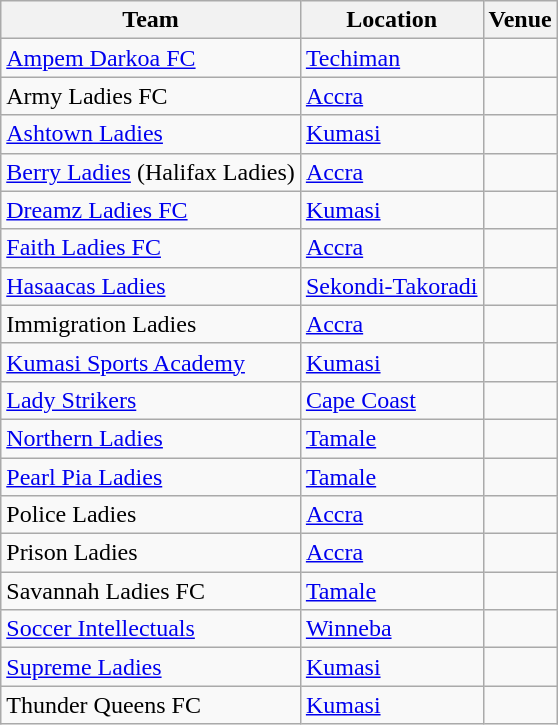<table class="wikitable">
<tr>
<th>Team</th>
<th>Location</th>
<th>Venue</th>
</tr>
<tr>
<td><a href='#'>Ampem Darkoa FC</a></td>
<td><a href='#'>Techiman</a></td>
<td></td>
</tr>
<tr>
<td>Army Ladies FC</td>
<td><a href='#'>Accra</a></td>
<td></td>
</tr>
<tr>
<td><a href='#'>Ashtown Ladies</a></td>
<td><a href='#'>Kumasi</a></td>
<td></td>
</tr>
<tr>
<td><a href='#'>Berry Ladies</a> (Halifax Ladies)</td>
<td><a href='#'>Accra</a></td>
<td></td>
</tr>
<tr>
<td><a href='#'>Dreamz Ladies FC</a></td>
<td><a href='#'>Kumasi</a></td>
<td></td>
</tr>
<tr>
<td><a href='#'>Faith Ladies FC</a></td>
<td><a href='#'>Accra</a></td>
<td></td>
</tr>
<tr>
<td><a href='#'>Hasaacas Ladies</a></td>
<td><a href='#'>Sekondi-Takoradi</a></td>
<td></td>
</tr>
<tr>
<td>Immigration Ladies</td>
<td><a href='#'>Accra</a></td>
<td></td>
</tr>
<tr>
<td><a href='#'>Kumasi Sports Academy</a></td>
<td><a href='#'>Kumasi</a></td>
<td></td>
</tr>
<tr>
<td><a href='#'>Lady Strikers</a></td>
<td><a href='#'>Cape Coast</a></td>
<td></td>
</tr>
<tr>
<td><a href='#'>Northern Ladies</a></td>
<td><a href='#'>Tamale</a></td>
<td></td>
</tr>
<tr>
<td><a href='#'>Pearl Pia Ladies</a></td>
<td><a href='#'>Tamale</a></td>
<td></td>
</tr>
<tr>
<td>Police Ladies</td>
<td><a href='#'>Accra</a></td>
<td></td>
</tr>
<tr>
<td>Prison Ladies</td>
<td><a href='#'>Accra</a></td>
<td></td>
</tr>
<tr>
<td>Savannah Ladies FC</td>
<td><a href='#'>Tamale</a></td>
<td></td>
</tr>
<tr>
<td><a href='#'>Soccer Intellectuals</a></td>
<td><a href='#'>Winneba</a></td>
<td></td>
</tr>
<tr>
<td><a href='#'>Supreme Ladies</a></td>
<td><a href='#'>Kumasi</a></td>
<td></td>
</tr>
<tr>
<td>Thunder Queens FC</td>
<td><a href='#'>Kumasi</a></td>
<td></td>
</tr>
</table>
